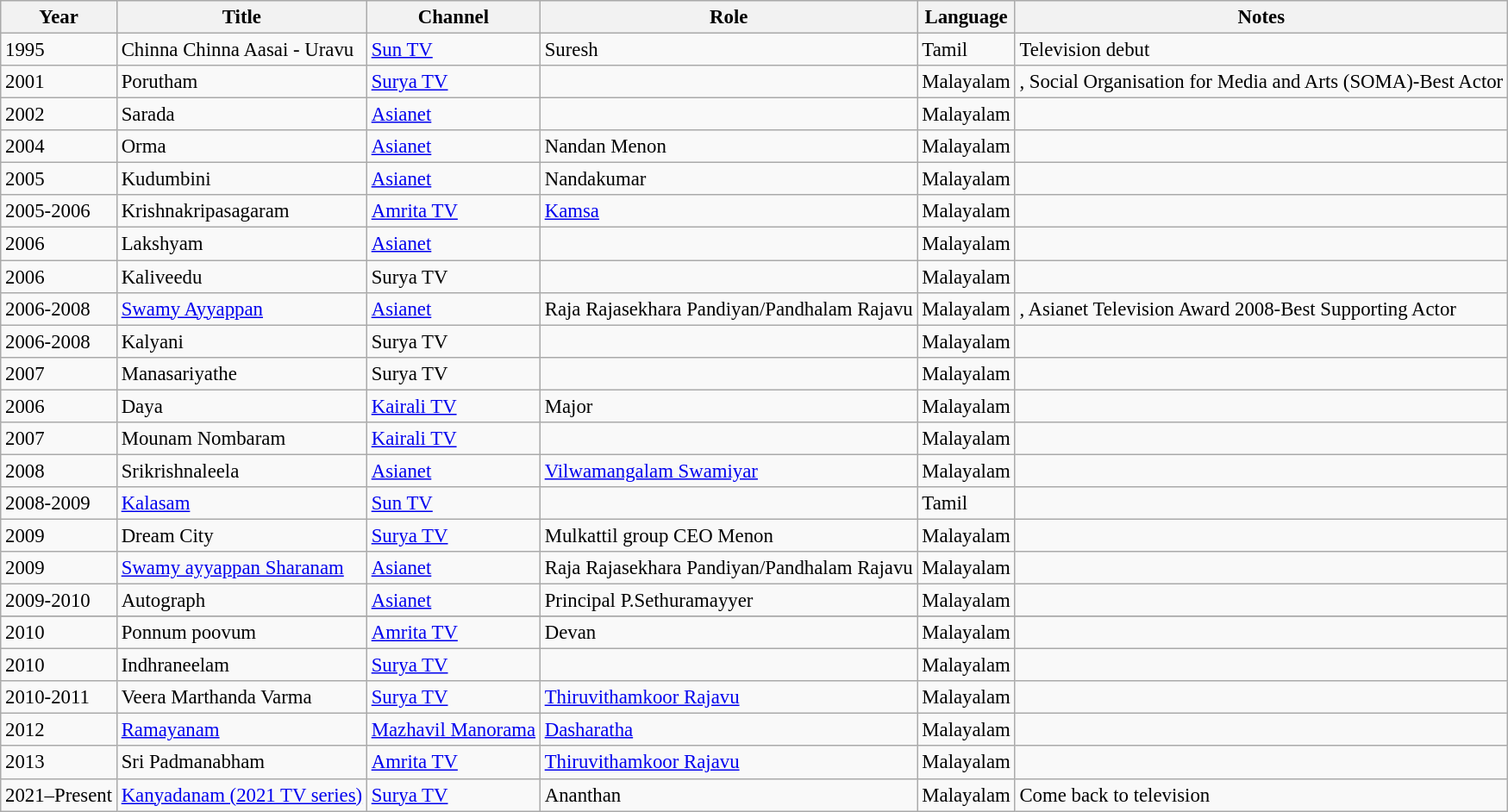<table class="wikitable" style="font-size: 95%;">
<tr>
<th>Year</th>
<th>Title</th>
<th>Channel</th>
<th>Role</th>
<th>Language</th>
<th>Notes</th>
</tr>
<tr>
<td>1995</td>
<td>Chinna Chinna Aasai - Uravu</td>
<td><a href='#'>Sun TV</a></td>
<td>Suresh</td>
<td>Tamil</td>
<td>Television debut</td>
</tr>
<tr>
<td>2001</td>
<td>Porutham</td>
<td><a href='#'>Surya TV</a></td>
<td></td>
<td>Malayalam</td>
<td>, Social Organisation for Media and Arts (SOMA)-Best Actor</td>
</tr>
<tr>
<td>2002</td>
<td>Sarada</td>
<td><a href='#'>Asianet</a></td>
<td></td>
<td>Malayalam</td>
<td></td>
</tr>
<tr>
<td>2004</td>
<td>Orma</td>
<td><a href='#'>Asianet</a></td>
<td>Nandan Menon</td>
<td>Malayalam</td>
<td></td>
</tr>
<tr>
<td>2005</td>
<td>Kudumbini</td>
<td><a href='#'>Asianet</a></td>
<td>Nandakumar</td>
<td>Malayalam</td>
<td></td>
</tr>
<tr>
<td>2005-2006</td>
<td>Krishnakripasagaram</td>
<td><a href='#'>Amrita TV</a></td>
<td><a href='#'>Kamsa</a></td>
<td>Malayalam</td>
<td></td>
</tr>
<tr>
<td>2006</td>
<td>Lakshyam</td>
<td><a href='#'>Asianet</a></td>
<td></td>
<td>Malayalam</td>
<td></td>
</tr>
<tr>
<td>2006</td>
<td>Kaliveedu</td>
<td>Surya TV</td>
<td></td>
<td>Malayalam</td>
<td></td>
</tr>
<tr>
<td>2006-2008</td>
<td><a href='#'>Swamy Ayyappan</a></td>
<td><a href='#'>Asianet</a></td>
<td>Raja Rajasekhara Pandiyan/Pandhalam Rajavu</td>
<td>Malayalam</td>
<td>, Asianet Television Award 2008-Best Supporting Actor</td>
</tr>
<tr>
<td>2006-2008</td>
<td>Kalyani</td>
<td>Surya TV</td>
<td></td>
<td>Malayalam</td>
<td></td>
</tr>
<tr>
<td>2007</td>
<td>Manasariyathe</td>
<td>Surya TV</td>
<td></td>
<td>Malayalam</td>
<td></td>
</tr>
<tr>
<td>2006</td>
<td>Daya</td>
<td><a href='#'>Kairali TV</a></td>
<td>Major</td>
<td>Malayalam</td>
<td></td>
</tr>
<tr>
<td>2007</td>
<td>Mounam Nombaram</td>
<td><a href='#'>Kairali TV</a></td>
<td></td>
<td>Malayalam</td>
<td></td>
</tr>
<tr>
<td>2008</td>
<td>Srikrishnaleela</td>
<td><a href='#'>Asianet</a></td>
<td><a href='#'>Vilwamangalam Swamiyar</a></td>
<td>Malayalam</td>
<td></td>
</tr>
<tr>
<td>2008-2009</td>
<td><a href='#'>Kalasam</a></td>
<td><a href='#'>Sun TV</a></td>
<td></td>
<td>Tamil</td>
<td></td>
</tr>
<tr>
<td>2009</td>
<td>Dream City</td>
<td><a href='#'>Surya TV</a></td>
<td>Mulkattil group CEO Menon</td>
<td>Malayalam</td>
<td></td>
</tr>
<tr>
<td>2009</td>
<td><a href='#'>Swamy ayyappan Sharanam</a></td>
<td><a href='#'>Asianet</a></td>
<td>Raja Rajasekhara Pandiyan/Pandhalam Rajavu</td>
<td>Malayalam</td>
<td></td>
</tr>
<tr>
<td>2009-2010</td>
<td>Autograph</td>
<td><a href='#'>Asianet</a></td>
<td>Principal P.Sethuramayyer</td>
<td>Malayalam</td>
<td></td>
</tr>
<tr>
</tr>
<tr>
<td>2010</td>
<td>Ponnum poovum</td>
<td><a href='#'>Amrita TV</a></td>
<td>Devan</td>
<td>Malayalam</td>
<td></td>
</tr>
<tr>
<td>2010</td>
<td>Indhraneelam</td>
<td><a href='#'>Surya TV</a></td>
<td></td>
<td>Malayalam</td>
<td></td>
</tr>
<tr>
<td>2010-2011</td>
<td>Veera Marthanda Varma</td>
<td><a href='#'>Surya TV</a></td>
<td><a href='#'>Thiruvithamkoor Rajavu</a></td>
<td>Malayalam</td>
<td></td>
</tr>
<tr>
<td>2012</td>
<td><a href='#'>Ramayanam</a></td>
<td><a href='#'>Mazhavil Manorama</a></td>
<td><a href='#'>Dasharatha</a></td>
<td>Malayalam</td>
<td></td>
</tr>
<tr>
<td>2013</td>
<td>Sri Padmanabham</td>
<td><a href='#'>Amrita TV</a></td>
<td><a href='#'>Thiruvithamkoor Rajavu</a></td>
<td>Malayalam</td>
<td></td>
</tr>
<tr>
<td>2021–Present</td>
<td><a href='#'>Kanyadanam (2021 TV series)</a></td>
<td><a href='#'>Surya TV</a></td>
<td>Ananthan</td>
<td>Malayalam</td>
<td>Come back to television</td>
</tr>
</table>
